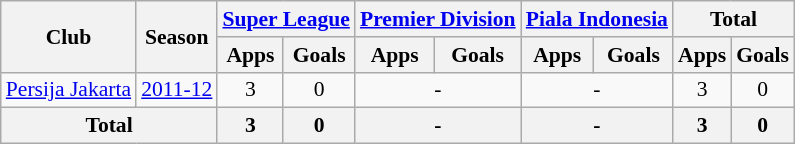<table class="wikitable" style="font-size:90%; text-align:center;">
<tr>
<th rowspan="2">Club</th>
<th rowspan="2">Season</th>
<th colspan="2"><a href='#'>Super League</a></th>
<th colspan="2"><a href='#'>Premier Division</a></th>
<th colspan="2"><a href='#'>Piala Indonesia</a></th>
<th colspan="2">Total</th>
</tr>
<tr>
<th>Apps</th>
<th>Goals</th>
<th>Apps</th>
<th>Goals</th>
<th>Apps</th>
<th>Goals</th>
<th>Apps</th>
<th>Goals</th>
</tr>
<tr>
<td rowspan="1"><a href='#'>Persija Jakarta</a></td>
<td><a href='#'>2011-12</a></td>
<td>3</td>
<td>0</td>
<td colspan="2">-</td>
<td colspan="2">-</td>
<td>3</td>
<td>0</td>
</tr>
<tr>
<th colspan="2">Total</th>
<th>3</th>
<th>0</th>
<th colspan="2">-</th>
<th colspan="2">-</th>
<th>3</th>
<th>0</th>
</tr>
</table>
